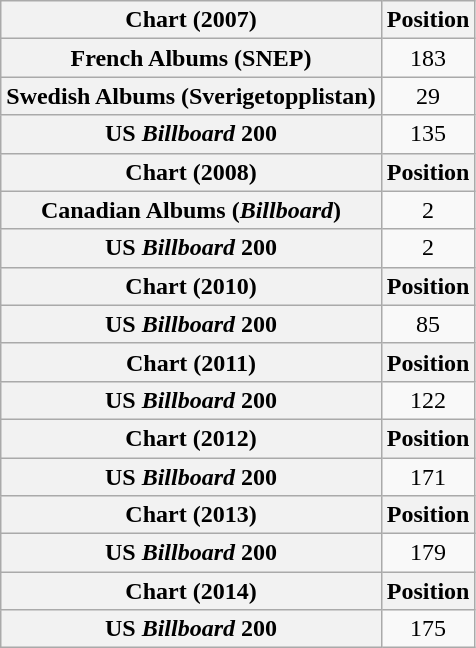<table class="wikitable plainrowheaders" style="text-align:center;">
<tr>
<th scope="col">Chart (2007)</th>
<th scope="col">Position</th>
</tr>
<tr>
<th scope="row">French Albums (SNEP)</th>
<td>183</td>
</tr>
<tr>
<th scope="row">Swedish Albums (Sverigetopplistan)</th>
<td>29</td>
</tr>
<tr>
<th scope="row">US <em>Billboard</em> 200</th>
<td>135</td>
</tr>
<tr>
<th scope="col">Chart (2008)</th>
<th scope="col">Position</th>
</tr>
<tr>
<th scope="row">Canadian Albums (<em>Billboard</em>)</th>
<td>2</td>
</tr>
<tr>
<th scope="row">US <em>Billboard</em> 200</th>
<td>2</td>
</tr>
<tr>
<th scope="col">Chart (2010)</th>
<th scope="col">Position</th>
</tr>
<tr>
<th scope="row">US <em>Billboard</em> 200</th>
<td>85</td>
</tr>
<tr>
<th scope="col">Chart (2011)</th>
<th scope="col">Position</th>
</tr>
<tr>
<th scope="row">US <em>Billboard</em> 200</th>
<td>122</td>
</tr>
<tr>
<th scope="col">Chart (2012)</th>
<th scope="col">Position</th>
</tr>
<tr>
<th scope="row">US <em>Billboard</em> 200</th>
<td>171</td>
</tr>
<tr>
<th scope="col">Chart (2013)</th>
<th scope="col">Position</th>
</tr>
<tr>
<th scope="row">US <em>Billboard</em> 200</th>
<td>179</td>
</tr>
<tr>
<th scope="col">Chart (2014)</th>
<th scope="col">Position</th>
</tr>
<tr>
<th scope="row">US <em>Billboard</em> 200</th>
<td>175</td>
</tr>
</table>
